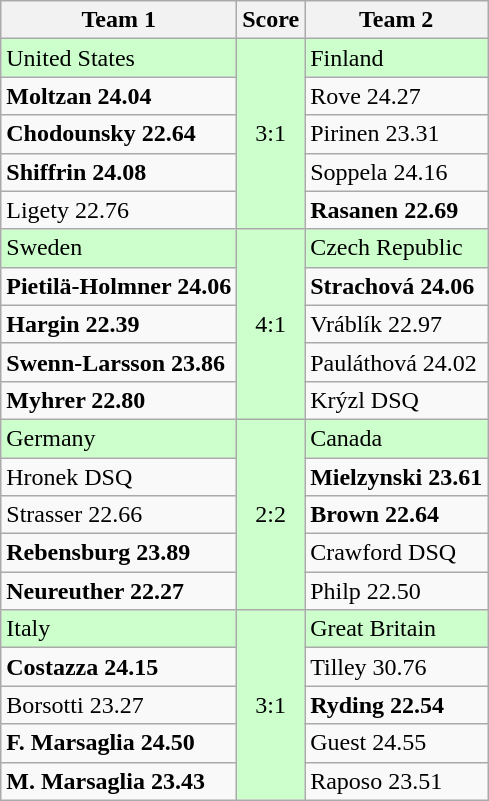<table class="wikitable">
<tr>
<th>Team 1</th>
<th>Score</th>
<th>Team 2</th>
</tr>
<tr style="background:#cfc;">
<td> United States</td>
<td rowspan=5 align="center">3:1</td>
<td> Finland</td>
</tr>
<tr>
<td><strong>Moltzan 24.04</strong></td>
<td>Rove 24.27</td>
</tr>
<tr>
<td><strong>Chodounsky 22.64</strong></td>
<td>Pirinen 23.31</td>
</tr>
<tr>
<td><strong>Shiffrin 24.08</strong></td>
<td>Soppela 24.16</td>
</tr>
<tr>
<td>Ligety 22.76</td>
<td><strong>Rasanen 22.69</strong></td>
</tr>
<tr style="background:#cfc;">
<td> Sweden</td>
<td rowspan=5 align="center">4:1</td>
<td> Czech Republic</td>
</tr>
<tr>
<td><strong>Pietilä-Holmner 24.06</strong></td>
<td><strong>Strachová 24.06</strong></td>
</tr>
<tr>
<td><strong>Hargin 22.39</strong></td>
<td>Vráblík 22.97</td>
</tr>
<tr>
<td><strong>Swenn-Larsson 23.86</strong></td>
<td>Pauláthová 24.02</td>
</tr>
<tr>
<td><strong>Myhrer 22.80</strong></td>
<td>Krýzl DSQ</td>
</tr>
<tr style="background:#cfc;">
<td> Germany</td>
<td rowspan=5 align="center">2:2</td>
<td> Canada</td>
</tr>
<tr>
<td>Hronek DSQ</td>
<td><strong>Mielzynski 23.61</strong></td>
</tr>
<tr>
<td>Strasser 22.66</td>
<td><strong>Brown 22.64</strong></td>
</tr>
<tr>
<td><strong>Rebensburg 23.89</strong></td>
<td>Crawford DSQ</td>
</tr>
<tr>
<td><strong>Neureuther 22.27</strong></td>
<td>Philp 22.50</td>
</tr>
<tr style="background:#cfc;">
<td> Italy</td>
<td rowspan=5 align="center">3:1</td>
<td> Great Britain</td>
</tr>
<tr>
<td><strong>Costazza 24.15</strong></td>
<td>Tilley 30.76</td>
</tr>
<tr>
<td>Borsotti 23.27</td>
<td><strong>Ryding 22.54</strong></td>
</tr>
<tr>
<td><strong>F. Marsaglia 24.50</strong></td>
<td>Guest 24.55</td>
</tr>
<tr>
<td><strong>M. Marsaglia 23.43</strong></td>
<td>Raposo 23.51</td>
</tr>
</table>
